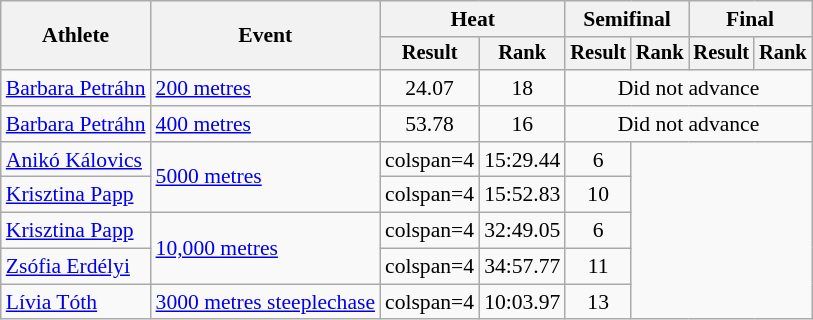<table class=wikitable style=font-size:90%>
<tr>
<th rowspan=2>Athlete</th>
<th rowspan=2>Event</th>
<th colspan=2>Heat</th>
<th colspan=2>Semifinal</th>
<th colspan=2>Final</th>
</tr>
<tr style=font-size:95%>
<th>Result</th>
<th>Rank</th>
<th>Result</th>
<th>Rank</th>
<th>Result</th>
<th>Rank</th>
</tr>
<tr align=center>
<td align=left><a href='#'>Barbara Petráhn</a></td>
<td align=left><a href='#'>200 metres</a></td>
<td>24.07</td>
<td>18</td>
<td colspan=4>Did not advance</td>
</tr>
<tr align=center>
<td align=left><a href='#'>Barbara Petráhn</a></td>
<td align=left><a href='#'>400 metres</a></td>
<td>53.78</td>
<td>16</td>
<td colspan=4>Did not advance</td>
</tr>
<tr align=center>
<td align=left><a href='#'>Anikó Kálovics</a></td>
<td align=left rowspan=2><a href='#'>5000 metres</a></td>
<td>colspan=4</td>
<td>15:29.44 </td>
<td>6</td>
</tr>
<tr align=center>
<td align=left><a href='#'>Krisztina Papp</a></td>
<td>colspan=4</td>
<td>15:52.83</td>
<td>10</td>
</tr>
<tr align=center>
<td align=left><a href='#'>Krisztina Papp</a></td>
<td align=left rowspan=2><a href='#'>10,000 metres</a></td>
<td>colspan=4</td>
<td>32:49.05</td>
<td>6</td>
</tr>
<tr align=center>
<td align=left><a href='#'>Zsófia Erdélyi</a></td>
<td>colspan=4</td>
<td>34:57.77</td>
<td>11</td>
</tr>
<tr align=center>
<td align=left><a href='#'>Lívia Tóth</a></td>
<td align=left><a href='#'>3000 metres steeplechase</a></td>
<td>colspan=4</td>
<td>10:03.97</td>
<td>13</td>
</tr>
</table>
